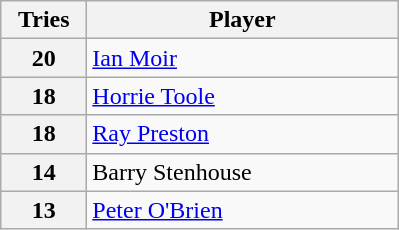<table class="wikitable" style="text-align:left;">
<tr>
<th width=50>Tries</th>
<th width=200>Player</th>
</tr>
<tr>
<th>20</th>
<td> <a href='#'>Ian Moir</a></td>
</tr>
<tr>
<th>18</th>
<td> <a href='#'>Horrie Toole</a></td>
</tr>
<tr>
<th>18</th>
<td> <a href='#'>Ray Preston</a></td>
</tr>
<tr>
<th>14</th>
<td> Barry Stenhouse</td>
</tr>
<tr>
<th>13</th>
<td> <a href='#'>Peter O'Brien</a></td>
</tr>
</table>
